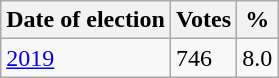<table class="wikitable">
<tr>
<th>Date of election</th>
<th>Votes</th>
<th>%</th>
</tr>
<tr>
<td><a href='#'>2019</a></td>
<td>746</td>
<td>8.0</td>
</tr>
</table>
